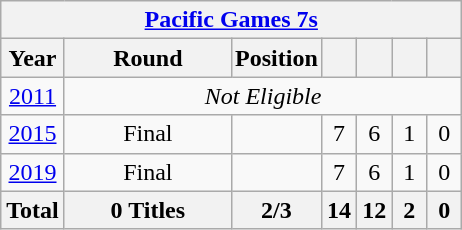<table class="wikitable" style="text-align: center;">
<tr>
<th colspan=10><a href='#'>Pacific Games 7s</a></th>
</tr>
<tr>
<th>Year</th>
<th style="width:6.5em;">Round</th>
<th style="padding:2px;">Position</th>
<th style="width:1em;"></th>
<th style="width:1em;"></th>
<th style="width:1em;"></th>
<th style="width:1em;"></th>
</tr>
<tr>
<td> <a href='#'>2011</a></td>
<td colspan="6" rowspan=1><em>Not Eligible</em></td>
</tr>
<tr>
<td><a href='#'>2015</a></td>
<td>Final</td>
<td></td>
<td>7</td>
<td>6</td>
<td>1</td>
<td>0 </td>
</tr>
<tr>
<td><a href='#'>2019</a></td>
<td>Final</td>
<td></td>
<td>7</td>
<td>6</td>
<td>1</td>
<td>0 </td>
</tr>
<tr>
<th>Total</th>
<th>0 Titles</th>
<th>2/3</th>
<th>14</th>
<th>12</th>
<th>2</th>
<th>0</th>
</tr>
</table>
